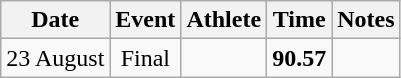<table class=wikitable style=text-align:center>
<tr>
<th>Date</th>
<th>Event</th>
<th>Athlete</th>
<th>Time</th>
<th>Notes</th>
</tr>
<tr>
<td>23 August</td>
<td>Final</td>
<td align=left></td>
<td><strong>90.57</strong></td>
<td></td>
</tr>
</table>
